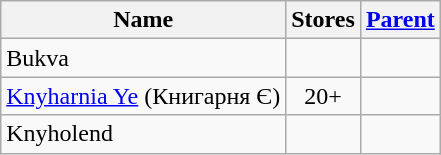<table class="wikitable sortable">
<tr>
<th>Name</th>
<th>Stores</th>
<th><a href='#'>Parent</a></th>
</tr>
<tr>
<td>Bukva</td>
<td style="text-align:center;"></td>
<td></td>
</tr>
<tr>
<td><a href='#'>Knyharnia Ye</a> (Книгарня Є)</td>
<td style="text-align:center;">20+</td>
<td></td>
</tr>
<tr>
<td>Knyholend</td>
<td style="text-align:center;"></td>
<td></td>
</tr>
</table>
